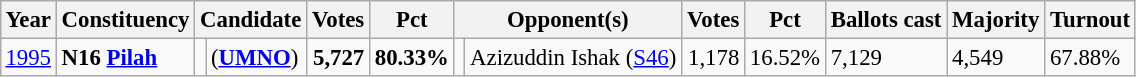<table class="wikitable" style="margin:0.5em ; font-size:95%">
<tr>
<th>Year</th>
<th>Constituency</th>
<th colspan=2>Candidate</th>
<th>Votes</th>
<th>Pct</th>
<th colspan=2>Opponent(s)</th>
<th>Votes</th>
<th>Pct</th>
<th>Ballots cast</th>
<th>Majority</th>
<th>Turnout</th>
</tr>
<tr>
<td><a href='#'>1995</a></td>
<td><strong>N16 <a href='#'>Pilah</a></strong></td>
<td></td>
<td> (<a href='#'><strong>UMNO</strong></a>)</td>
<td align="right"><strong>5,727</strong></td>
<td><strong>80.33%</strong></td>
<td></td>
<td>Azizuddin Ishak (<a href='#'>S46</a>)</td>
<td align="right">1,178</td>
<td>16.52%</td>
<td>7,129</td>
<td>4,549</td>
<td>67.88%</td>
</tr>
</table>
